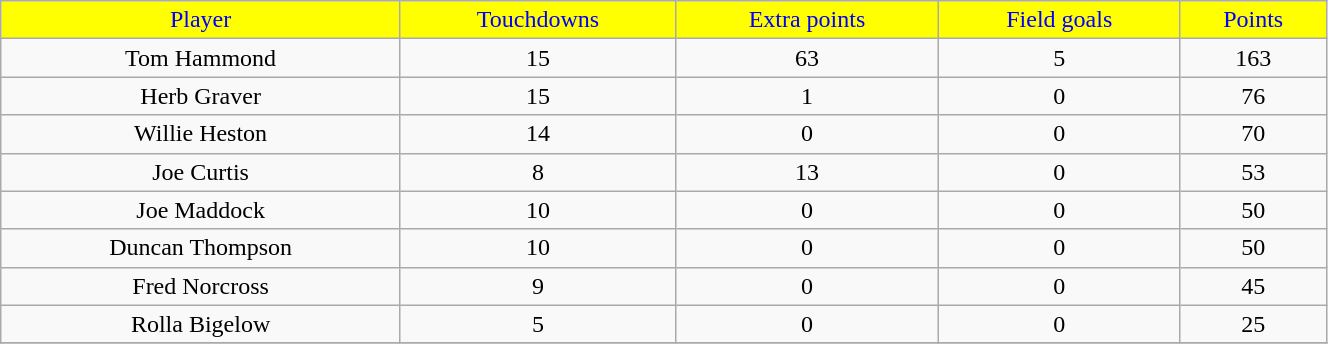<table class="wikitable" width="70%">
<tr align="center"  style="background:yellow;color:blue;">
<td>Player</td>
<td>Touchdowns</td>
<td>Extra points</td>
<td>Field goals</td>
<td>Points</td>
</tr>
<tr align="center" bgcolor="">
<td>Tom Hammond</td>
<td>15</td>
<td>63</td>
<td>5</td>
<td>163</td>
</tr>
<tr align="center" bgcolor="">
<td>Herb Graver</td>
<td>15</td>
<td>1</td>
<td>0</td>
<td>76</td>
</tr>
<tr align="center" bgcolor="">
<td>Willie Heston</td>
<td>14</td>
<td>0</td>
<td>0</td>
<td>70</td>
</tr>
<tr align="center" bgcolor="">
<td>Joe Curtis</td>
<td>8</td>
<td>13</td>
<td>0</td>
<td>53</td>
</tr>
<tr align="center" bgcolor="">
<td>Joe Maddock</td>
<td>10</td>
<td>0</td>
<td>0</td>
<td>50</td>
</tr>
<tr align="center" bgcolor="">
<td>Duncan Thompson</td>
<td>10</td>
<td>0</td>
<td>0</td>
<td>50</td>
</tr>
<tr align="center" bgcolor="">
<td>Fred Norcross</td>
<td>9</td>
<td>0</td>
<td>0</td>
<td>45</td>
</tr>
<tr align="center" bgcolor="">
<td>Rolla Bigelow</td>
<td>5</td>
<td>0</td>
<td>0</td>
<td>25</td>
</tr>
<tr align="center" bgcolor="">
</tr>
</table>
